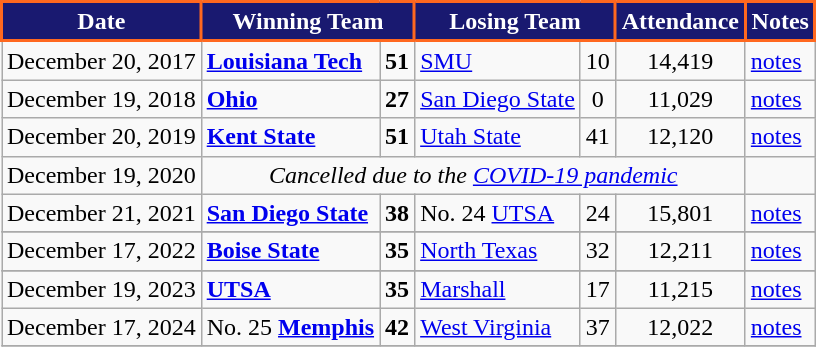<table class="wikitable">
<tr>
<th style="background:#191970; color:#FFFFFF; border: 2px solid #FF681F;">Date</th>
<th style="background:#191970; color:#FFFFFF; border: 2px solid #FF681F;" colspan="2">Winning Team</th>
<th style="background:#191970; color:#FFFFFF; border: 2px solid #FF681F;" colspan="2">Losing Team</th>
<th style="background:#191970; color:#FFFFFF; border: 2px solid #FF681F;">Attendance</th>
<th style="background:#191970; color:#FFFFFF; border: 2px solid #FF681F;">Notes</th>
</tr>
<tr>
<td>December 20, 2017</td>
<td><strong><a href='#'>Louisiana Tech</a></strong></td>
<td><strong>51</strong></td>
<td><a href='#'>SMU</a></td>
<td>10</td>
<td align=center>14,419</td>
<td><a href='#'>notes</a></td>
</tr>
<tr>
<td>December 19, 2018</td>
<td><strong><a href='#'>Ohio</a></strong></td>
<td><strong>27</strong></td>
<td><a href='#'>San Diego State</a></td>
<td align=center>0</td>
<td align=center>11,029</td>
<td><a href='#'>notes</a></td>
</tr>
<tr>
<td>December 20, 2019</td>
<td><strong><a href='#'>Kent State</a></strong></td>
<td><strong>51</strong></td>
<td><a href='#'>Utah State</a></td>
<td>41</td>
<td align=center>12,120</td>
<td><a href='#'>notes</a></td>
</tr>
<tr>
<td>December 19, 2020</td>
<td colspan=5 style="text-align:center"><em>Cancelled due to the <a href='#'>COVID-19 pandemic</a></em></td>
<td></td>
</tr>
<tr>
<td>December 21, 2021</td>
<td><strong><a href='#'>San Diego State</a></strong></td>
<td><strong>38</strong></td>
<td>No. 24 <a href='#'>UTSA</a></td>
<td>24</td>
<td align=center>15,801</td>
<td><a href='#'>notes</a></td>
</tr>
<tr>
</tr>
<tr>
<td>December 17, 2022</td>
<td><strong><a href='#'>Boise State</a></strong></td>
<td><strong>35</strong></td>
<td><a href='#'>North Texas</a></td>
<td>32</td>
<td align=center>12,211</td>
<td><a href='#'>notes</a></td>
</tr>
<tr>
</tr>
<tr>
<td>December 19, 2023</td>
<td><strong><a href='#'>UTSA</a></strong></td>
<td><strong>35</strong></td>
<td><a href='#'>Marshall</a></td>
<td>17</td>
<td align=center>11,215</td>
<td><a href='#'>notes</a></td>
</tr>
<tr>
<td>December 17, 2024</td>
<td>No. 25 <strong><a href='#'>Memphis</a></strong></td>
<td><strong>42</strong></td>
<td><a href='#'>West Virginia</a></td>
<td>37</td>
<td align=center>12,022</td>
<td><a href='#'>notes</a></td>
</tr>
<tr>
</tr>
</table>
